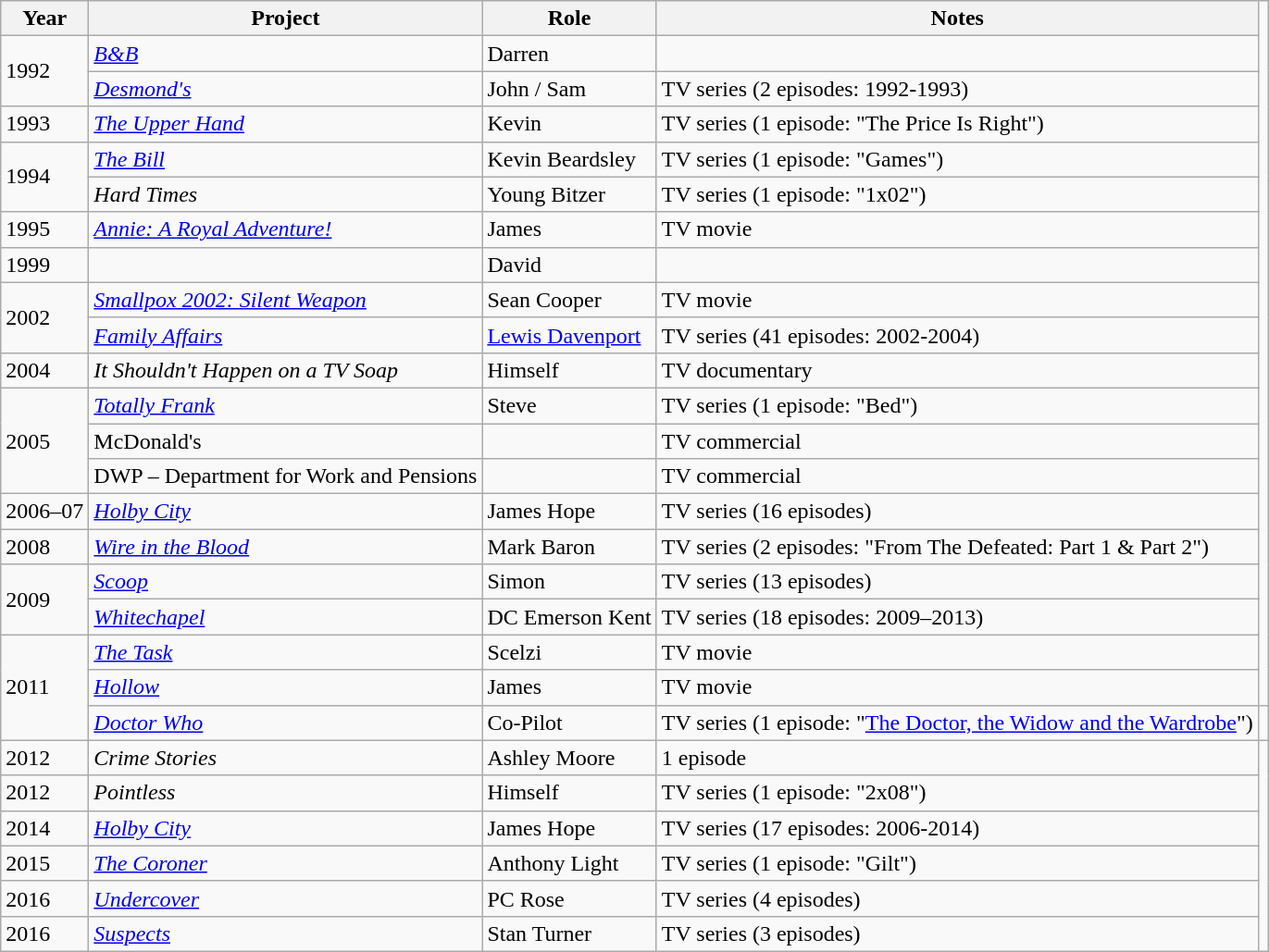<table class="wikitable">
<tr>
<th>Year</th>
<th>Project</th>
<th>Role</th>
<th>Notes</th>
</tr>
<tr>
<td rowspan="2">1992</td>
<td><em><a href='#'>B&B</a></em></td>
<td>Darren</td>
<td></td>
</tr>
<tr>
<td><em><a href='#'>Desmond's</a></em></td>
<td>John / Sam</td>
<td>TV series (2 episodes: 1992-1993)</td>
</tr>
<tr>
<td rowspan="1">1993</td>
<td><em><a href='#'>The Upper Hand</a></em></td>
<td>Kevin</td>
<td>TV series (1 episode: "The Price Is Right")</td>
</tr>
<tr>
<td rowspan="2">1994</td>
<td><em><a href='#'>The Bill</a></em></td>
<td>Kevin Beardsley</td>
<td>TV series (1 episode: "Games")</td>
</tr>
<tr>
<td><em>Hard Times</em></td>
<td>Young Bitzer</td>
<td>TV series (1 episode: "1x02")</td>
</tr>
<tr>
<td rowspan="1">1995</td>
<td><em><a href='#'>Annie: A Royal Adventure!</a></em></td>
<td>James</td>
<td>TV movie</td>
</tr>
<tr>
<td rowspan="1">1999</td>
<td></td>
<td>David</td>
<td></td>
</tr>
<tr>
<td rowspan="2">2002</td>
<td><em><a href='#'>Smallpox 2002: Silent Weapon</a></em></td>
<td>Sean Cooper</td>
<td>TV movie</td>
</tr>
<tr>
<td><em><a href='#'>Family Affairs</a></em></td>
<td><a href='#'>Lewis Davenport</a></td>
<td>TV series (41 episodes: 2002-2004)</td>
</tr>
<tr>
<td rowspan="1">2004</td>
<td><em>It Shouldn't Happen on a TV Soap</em></td>
<td>Himself</td>
<td>TV documentary</td>
</tr>
<tr>
<td rowspan="3">2005</td>
<td><em><a href='#'>Totally Frank</a></em></td>
<td>Steve</td>
<td>TV series (1 episode: "Bed")</td>
</tr>
<tr>
<td>McDonald's</td>
<td></td>
<td>TV commercial</td>
</tr>
<tr>
<td>DWP – Department for Work and Pensions</td>
<td></td>
<td>TV commercial</td>
</tr>
<tr>
<td rowspan="1">2006–07</td>
<td><em><a href='#'>Holby City</a></em></td>
<td>James Hope</td>
<td>TV series (16 episodes)</td>
</tr>
<tr>
<td rowspan="1">2008</td>
<td><em><a href='#'>Wire in the Blood</a></em></td>
<td>Mark Baron</td>
<td>TV series (2 episodes: "From The Defeated: Part 1 & Part 2")</td>
</tr>
<tr>
<td rowspan="2">2009</td>
<td><em><a href='#'>Scoop</a></em></td>
<td>Simon</td>
<td>TV series (13 episodes)</td>
</tr>
<tr>
<td><em><a href='#'>Whitechapel</a></em></td>
<td>DC Emerson Kent</td>
<td>TV series (18 episodes: 2009–2013)</td>
</tr>
<tr>
<td rowspan="3">2011</td>
<td><em><a href='#'>The Task</a></em></td>
<td>Scelzi</td>
<td>TV movie</td>
</tr>
<tr>
<td><em><a href='#'>Hollow</a></em></td>
<td>James</td>
<td>TV movie</td>
</tr>
<tr>
<td><em><a href='#'>Doctor Who</a></em></td>
<td>Co-Pilot</td>
<td>TV series (1 episode: "<a href='#'>The Doctor, the Widow and the Wardrobe</a>")</td>
<td></td>
</tr>
<tr>
<td rowspan="1">2012</td>
<td><em>Crime Stories</em></td>
<td>Ashley Moore</td>
<td>1 episode</td>
</tr>
<tr>
<td rowspan "2">2012</td>
<td><em>Pointless</em></td>
<td>Himself</td>
<td>TV series (1 episode: "2x08")</td>
</tr>
<tr>
<td rowspan="1">2014</td>
<td><em><a href='#'>Holby City</a></em></td>
<td>James Hope</td>
<td>TV series (17 episodes: 2006-2014)</td>
</tr>
<tr>
<td>2015</td>
<td><em><a href='#'>The Coroner</a></em></td>
<td>Anthony Light</td>
<td>TV series (1 episode: "Gilt")</td>
</tr>
<tr>
<td>2016</td>
<td><em><a href='#'>Undercover</a></em></td>
<td>PC Rose</td>
<td>TV series (4 episodes)</td>
</tr>
<tr>
<td>2016</td>
<td><em><a href='#'>Suspects</a></em></td>
<td>Stan Turner</td>
<td>TV series (3 episodes)</td>
</tr>
</table>
